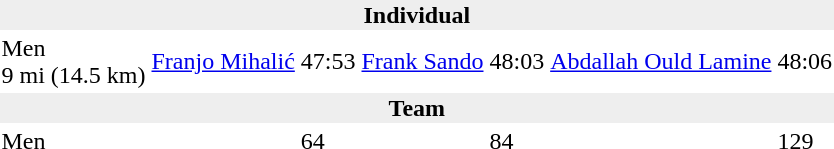<table>
<tr>
<td colspan=7 bgcolor=#eeeeee style=text-align:center;><strong>Individual</strong></td>
</tr>
<tr>
<td>Men<br>9 mi (14.5 km)</td>
<td><a href='#'>Franjo Mihalić</a><br></td>
<td>47:53</td>
<td><a href='#'>Frank Sando</a><br></td>
<td>48:03</td>
<td><a href='#'>Abdallah Ould Lamine</a><br></td>
<td>48:06</td>
</tr>
<tr>
<td colspan=7 bgcolor=#eeeeee style=text-align:center;><strong>Team</strong></td>
</tr>
<tr>
<td>Men</td>
<td></td>
<td>64</td>
<td></td>
<td>84</td>
<td></td>
<td>129</td>
</tr>
</table>
